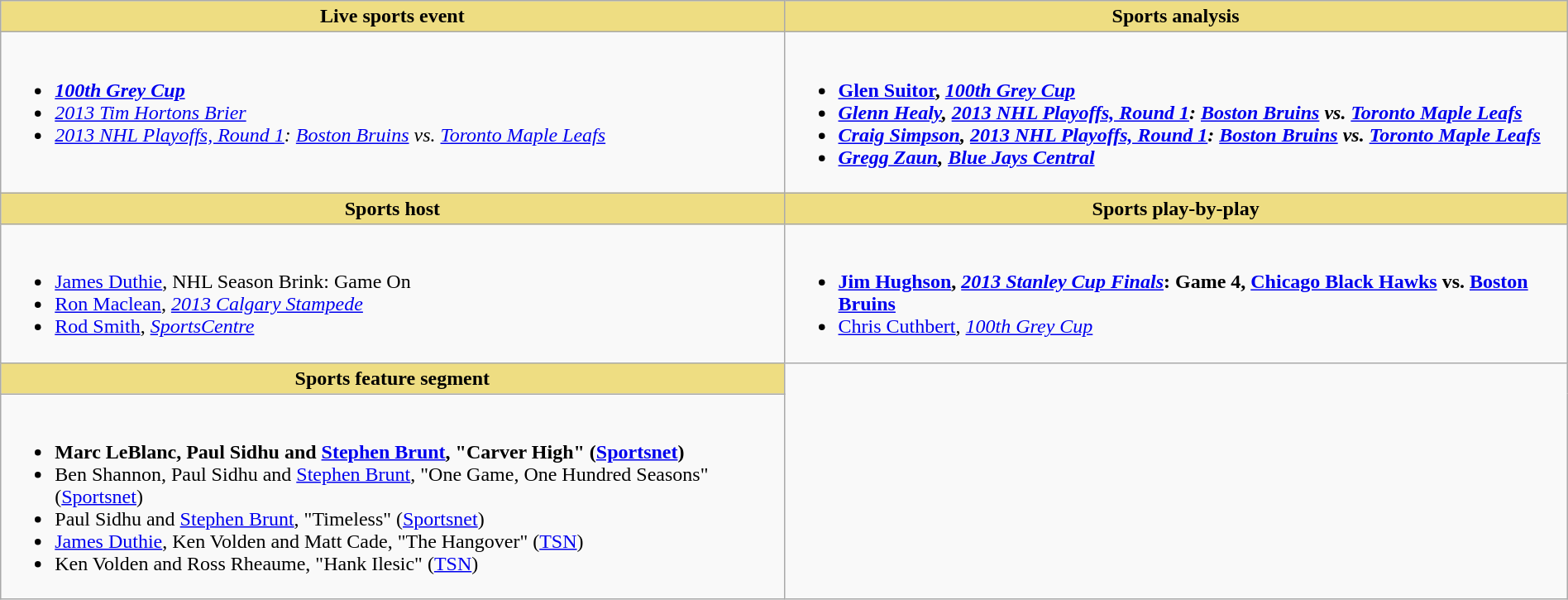<table class=wikitable width="100%">
<tr>
<th style="background:#EEDD82; width:50%">Live sports event</th>
<th style="background:#EEDD82; width:50%">Sports analysis</th>
</tr>
<tr>
<td valign="top"><br><ul><li> <strong><em><a href='#'>100th Grey Cup</a></em></strong></li><li><em><a href='#'>2013 Tim Hortons Brier</a></em></li><li><em><a href='#'>2013 NHL Playoffs, Round 1</a>: <a href='#'>Boston Bruins</a> vs. <a href='#'>Toronto Maple Leafs</a></em></li></ul></td>
<td valign="top"><br><ul><li> <strong><a href='#'>Glen Suitor</a>, <em><a href='#'>100th Grey Cup</a><strong><em></li><li><a href='#'>Glenn Healy</a>, </em><a href='#'>2013 NHL Playoffs, Round 1</a>: <a href='#'>Boston Bruins</a> vs. <a href='#'>Toronto Maple Leafs</a><em></li><li><a href='#'>Craig Simpson</a>, </em><a href='#'>2013 NHL Playoffs, Round 1</a>: <a href='#'>Boston Bruins</a> vs. <a href='#'>Toronto Maple Leafs</a><em></li><li><a href='#'>Gregg Zaun</a>, </em><a href='#'>Blue Jays Central</a><em></li></ul></td>
</tr>
<tr>
<th style="background:#EEDD82; width:50%">Sports host</th>
<th style="background:#EEDD82; width:50%">Sports play-by-play</th>
</tr>
<tr>
<td valign="top"><br><ul><li> </strong><a href='#'>James Duthie</a>, </em>NHL Season Brink: Game On</em></strong></li><li><a href='#'>Ron Maclean</a>, <em><a href='#'>2013 Calgary Stampede</a></em></li><li><a href='#'>Rod Smith</a>, <em><a href='#'>SportsCentre</a></em></li></ul></td>
<td valign="top"><br><ul><li> <strong><a href='#'>Jim Hughson</a>, <em><a href='#'>2013 Stanley Cup Finals</a></em>: Game 4, <a href='#'>Chicago Black Hawks</a> vs. <a href='#'>Boston Bruins</a></strong></li><li><a href='#'>Chris Cuthbert</a>, <em><a href='#'>100th Grey Cup</a></em></li></ul></td>
</tr>
<tr>
<th style="background:#EEDD82; width:50%">Sports feature segment</th>
</tr>
<tr>
<td valign="top"><br><ul><li> <strong>Marc LeBlanc, Paul Sidhu and <a href='#'>Stephen Brunt</a>, "Carver High" (<a href='#'>Sportsnet</a>)</strong></li><li>Ben Shannon, Paul Sidhu and <a href='#'>Stephen Brunt</a>, "One Game, One Hundred Seasons" (<a href='#'>Sportsnet</a>)</li><li>Paul Sidhu and <a href='#'>Stephen Brunt</a>, "Timeless" (<a href='#'>Sportsnet</a>)</li><li><a href='#'>James Duthie</a>, Ken Volden and Matt Cade, "The Hangover" (<a href='#'>TSN</a>)</li><li>Ken Volden and Ross Rheaume, "Hank Ilesic" (<a href='#'>TSN</a>)</li></ul></td>
</tr>
</table>
